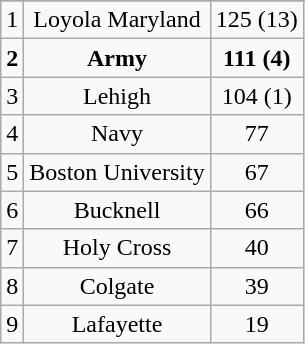<table class="wikitable">
<tr align="center">
</tr>
<tr align="center">
<td>1</td>
<td>Loyola Maryland</td>
<td>125 (13)</td>
</tr>
<tr align="center">
<td><strong>2</strong></td>
<td><strong>Army</strong></td>
<td><strong>111 (4)</strong></td>
</tr>
<tr align="center">
<td>3</td>
<td>Lehigh</td>
<td>104 (1)</td>
</tr>
<tr align="center">
<td>4</td>
<td>Navy</td>
<td>77</td>
</tr>
<tr align="center">
<td>5</td>
<td>Boston University</td>
<td>67</td>
</tr>
<tr align="center">
<td>6</td>
<td>Bucknell</td>
<td>66</td>
</tr>
<tr align="center">
<td>7</td>
<td>Holy Cross</td>
<td>40</td>
</tr>
<tr align="center">
<td>8</td>
<td>Colgate</td>
<td>39</td>
</tr>
<tr align="center">
<td>9</td>
<td>Lafayette</td>
<td>19</td>
</tr>
</table>
